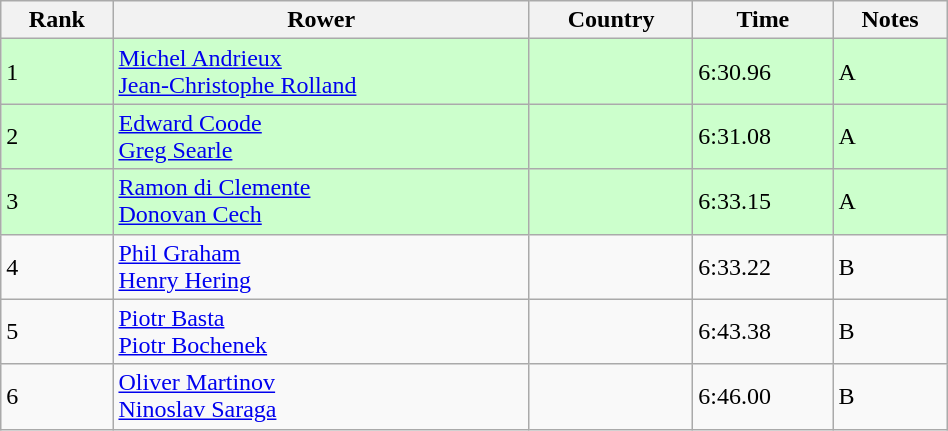<table class="wikitable sortable" width=50%>
<tr>
<th>Rank</th>
<th>Rower</th>
<th>Country</th>
<th>Time</th>
<th>Notes</th>
</tr>
<tr bgcolor=ccffcc>
<td>1</td>
<td><a href='#'>Michel Andrieux</a><br><a href='#'>Jean-Christophe Rolland</a></td>
<td></td>
<td>6:30.96</td>
<td>A</td>
</tr>
<tr bgcolor=ccffcc>
<td>2</td>
<td><a href='#'>Edward Coode</a> <br><a href='#'>Greg Searle</a></td>
<td></td>
<td>6:31.08</td>
<td>A</td>
</tr>
<tr bgcolor=ccffcc>
<td>3</td>
<td><a href='#'>Ramon di Clemente</a> <br> <a href='#'>Donovan Cech</a></td>
<td></td>
<td>6:33.15</td>
<td>A</td>
</tr>
<tr>
<td>4</td>
<td><a href='#'>Phil Graham</a> <br><a href='#'>Henry Hering</a></td>
<td></td>
<td>6:33.22</td>
<td>B</td>
</tr>
<tr>
<td>5</td>
<td><a href='#'>Piotr Basta</a><br><a href='#'>Piotr Bochenek</a></td>
<td></td>
<td>6:43.38</td>
<td>B</td>
</tr>
<tr>
<td>6</td>
<td><a href='#'>Oliver Martinov</a><br><a href='#'>Ninoslav Saraga</a></td>
<td></td>
<td>6:46.00</td>
<td>B</td>
</tr>
</table>
